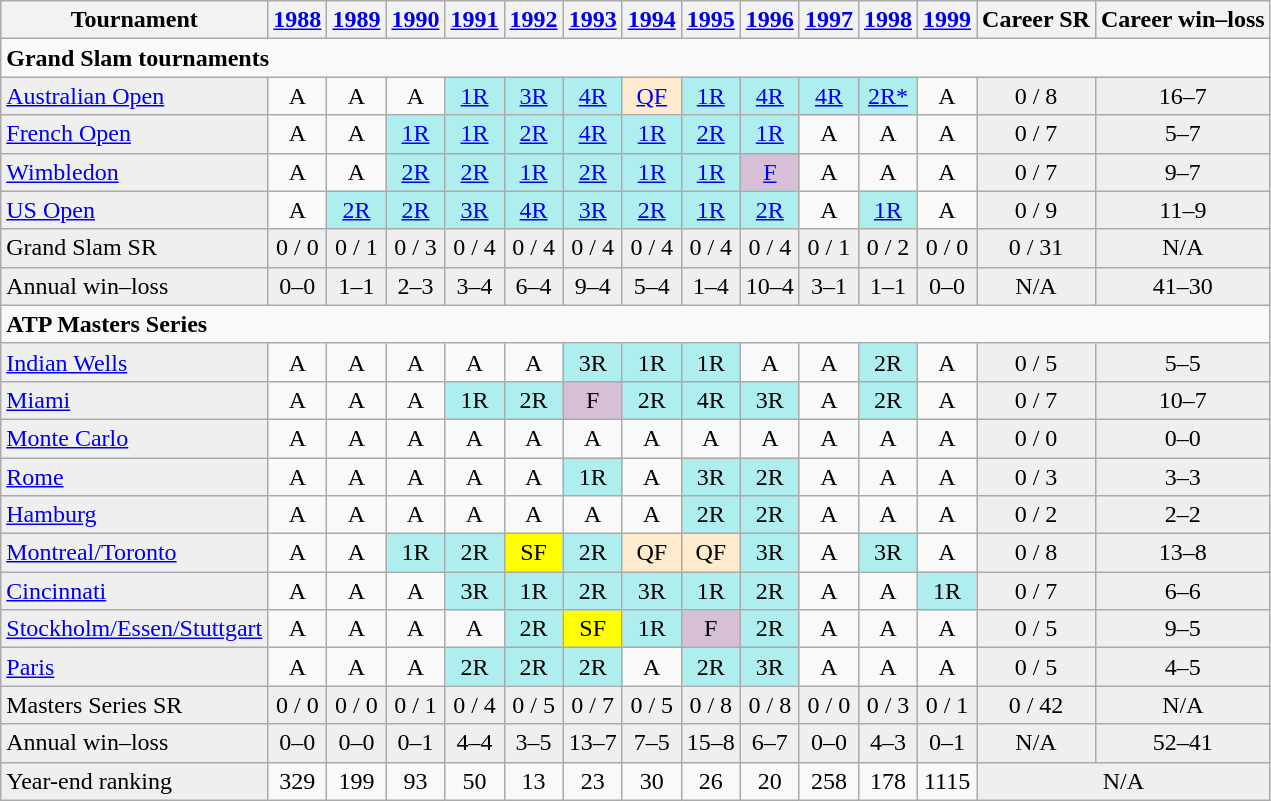<table class="wikitable">
<tr>
<th>Tournament</th>
<th><a href='#'>1988</a></th>
<th><a href='#'>1989</a></th>
<th><a href='#'>1990</a></th>
<th><a href='#'>1991</a></th>
<th><a href='#'>1992</a></th>
<th><a href='#'>1993</a></th>
<th><a href='#'>1994</a></th>
<th><a href='#'>1995</a></th>
<th><a href='#'>1996</a></th>
<th><a href='#'>1997</a></th>
<th><a href='#'>1998</a></th>
<th><a href='#'>1999</a></th>
<th>Career SR</th>
<th>Career win–loss</th>
</tr>
<tr>
<td colspan="18"><strong>Grand Slam tournaments</strong></td>
</tr>
<tr>
<td style="background:#EFEFEF;"><a href='#'>Australian Open</a></td>
<td align="center">A</td>
<td align="center">A</td>
<td align="center">A</td>
<td align="center" style="background:#afeeee;"><a href='#'>1R</a></td>
<td align="center" style="background:#afeeee;"><a href='#'>3R</a></td>
<td align="center" style="background:#afeeee;"><a href='#'>4R</a></td>
<td align="center" style="background:#ffebcd;"><a href='#'>QF</a></td>
<td align="center" style="background:#afeeee;"><a href='#'>1R</a></td>
<td align="center" style="background:#afeeee;"><a href='#'>4R</a></td>
<td align="center" style="background:#afeeee;"><a href='#'>4R</a></td>
<td align="center" style="background:#afeeee;"><a href='#'>2R*</a></td>
<td align="center">A</td>
<td align="center" style="background:#EFEFEF;">0 / 8</td>
<td align="center" style="background:#EFEFEF;">16–7</td>
</tr>
<tr>
<td style="background:#EFEFEF;"><a href='#'>French Open</a></td>
<td align="center">A</td>
<td align="center">A</td>
<td align="center" style="background:#afeeee;"><a href='#'>1R</a></td>
<td align="center" style="background:#afeeee;"><a href='#'>1R</a></td>
<td align="center" style="background:#afeeee;"><a href='#'>2R</a></td>
<td align="center" style="background:#afeeee;"><a href='#'>4R</a></td>
<td align="center" style="background:#afeeee;"><a href='#'>1R</a></td>
<td align="center" style="background:#afeeee;"><a href='#'>2R</a></td>
<td align="center" style="background:#afeeee;"><a href='#'>1R</a></td>
<td align="center">A</td>
<td align="center">A</td>
<td align="center">A</td>
<td align="center" style="background:#EFEFEF;">0 / 7</td>
<td align="center" style="background:#EFEFEF;">5–7</td>
</tr>
<tr>
<td style="background:#EFEFEF;"><a href='#'>Wimbledon</a></td>
<td align="center">A</td>
<td align="center">A</td>
<td align="center" style="background:#afeeee;"><a href='#'>2R</a></td>
<td align="center" style="background:#afeeee;"><a href='#'>2R</a></td>
<td align="center" style="background:#afeeee;"><a href='#'>1R</a></td>
<td align="center" style="background:#afeeee;"><a href='#'>2R</a></td>
<td align="center" style="background:#afeeee;"><a href='#'>1R</a></td>
<td align="center" style="background:#afeeee;"><a href='#'>1R</a></td>
<td align="center" style="background:#D8BFD8;"><a href='#'>F</a></td>
<td align="center">A</td>
<td align="center">A</td>
<td align="center">A</td>
<td align="center" style="background:#EFEFEF;">0 / 7</td>
<td align="center" style="background:#EFEFEF;">9–7</td>
</tr>
<tr>
<td style="background:#EFEFEF;"><a href='#'>US Open</a></td>
<td align="center">A</td>
<td align="center" style="background:#afeeee;"><a href='#'>2R</a></td>
<td align="center" style="background:#afeeee;"><a href='#'>2R</a></td>
<td align="center" style="background:#afeeee;"><a href='#'>3R</a></td>
<td align="center" style="background:#afeeee;"><a href='#'>4R</a></td>
<td align="center" style="background:#afeeee;"><a href='#'>3R</a></td>
<td align="center" style="background:#afeeee;"><a href='#'>2R</a></td>
<td align="center" style="background:#afeeee;"><a href='#'>1R</a></td>
<td align="center" style="background:#afeeee;"><a href='#'>2R</a></td>
<td align="center">A</td>
<td align="center" style="background:#afeeee;"><a href='#'>1R</a></td>
<td align="center">A</td>
<td align="center" style="background:#EFEFEF;">0 / 9</td>
<td align="center" style="background:#EFEFEF;">11–9</td>
</tr>
<tr bgcolor="#efefef">
<td>Grand Slam SR</td>
<td align="center">0 / 0</td>
<td align="center">0 / 1</td>
<td align="center">0 / 3</td>
<td align="center">0 / 4</td>
<td align="center">0 / 4</td>
<td align="center">0 / 4</td>
<td align="center">0 / 4</td>
<td align="center">0 / 4</td>
<td align="center">0 / 4</td>
<td align="center">0 / 1</td>
<td align="center">0 / 2</td>
<td align="center">0 / 0</td>
<td align="center">0 / 31</td>
<td align="center" style="background:#EFEFEF;">N/A</td>
</tr>
<tr>
<td style="background:#EFEFEF;">Annual win–loss</td>
<td align="center" style="background:#EFEFEF;">0–0</td>
<td align="center" style="background:#EFEFEF;">1–1</td>
<td align="center" style="background:#EFEFEF;">2–3</td>
<td align="center" style="background:#EFEFEF;">3–4</td>
<td align="center" style="background:#EFEFEF;">6–4</td>
<td align="center" style="background:#EFEFEF;">9–4</td>
<td align="center" style="background:#EFEFEF;">5–4</td>
<td align="center" style="background:#EFEFEF;">1–4</td>
<td align="center" style="background:#EFEFEF;">10–4</td>
<td align="center" style="background:#EFEFEF;">3–1</td>
<td align="center" style="background:#EFEFEF;">1–1</td>
<td align="center" style="background:#EFEFEF;">0–0</td>
<td align="center" style="background:#EFEFEF;">N/A</td>
<td align="center" style="background:#EFEFEF;">41–30</td>
</tr>
<tr>
<td colspan="18"><strong>ATP Masters Series</strong></td>
</tr>
<tr>
<td style="background:#EFEFEF;"><a href='#'>Indian Wells</a></td>
<td align="center">A</td>
<td align="center">A</td>
<td align="center">A</td>
<td align="center">A</td>
<td align="center">A</td>
<td align="center" style="background:#afeeee;">3R</td>
<td align="center" style="background:#afeeee;">1R</td>
<td align="center" style="background:#afeeee;">1R</td>
<td align="center">A</td>
<td align="center">A</td>
<td align="center" style="background:#afeeee;">2R</td>
<td align="center">A</td>
<td align="center" style="background:#EFEFEF;">0 / 5</td>
<td align="center" style="background:#EFEFEF;">5–5</td>
</tr>
<tr>
<td style="background:#EFEFEF;"><a href='#'>Miami</a></td>
<td align="center">A</td>
<td align="center">A</td>
<td align="center">A</td>
<td align="center" style="background:#afeeee;">1R</td>
<td align="center" style="background:#afeeee;">2R</td>
<td align="center" style="background:#D8BFD8;">F</td>
<td align="center" style="background:#afeeee;">2R</td>
<td align="center" style="background:#afeeee;">4R</td>
<td align="center" style="background:#afeeee;">3R</td>
<td align="center">A</td>
<td align="center" style="background:#afeeee;">2R</td>
<td align="center">A</td>
<td align="center" style="background:#EFEFEF;">0 / 7</td>
<td align="center" style="background:#EFEFEF;">10–7</td>
</tr>
<tr>
<td style="background:#EFEFEF;"><a href='#'>Monte Carlo</a></td>
<td align="center">A</td>
<td align="center">A</td>
<td align="center">A</td>
<td align="center">A</td>
<td align="center">A</td>
<td align="center">A</td>
<td align="center">A</td>
<td align="center">A</td>
<td align="center">A</td>
<td align="center">A</td>
<td align="center">A</td>
<td align="center">A</td>
<td align="center" style="background:#EFEFEF;">0 / 0</td>
<td align="center" style="background:#EFEFEF;">0–0</td>
</tr>
<tr>
<td style="background:#EFEFEF;"><a href='#'>Rome</a></td>
<td align="center">A</td>
<td align="center">A</td>
<td align="center">A</td>
<td align="center">A</td>
<td align="center">A</td>
<td align="center" style="background:#afeeee;">1R</td>
<td align="center">A</td>
<td align="center" style="background:#afeeee;">3R</td>
<td align="center" style="background:#afeeee;">2R</td>
<td align="center">A</td>
<td align="center">A</td>
<td align="center">A</td>
<td align="center" style="background:#EFEFEF;">0 / 3</td>
<td align="center" style="background:#EFEFEF;">3–3</td>
</tr>
<tr>
<td style="background:#EFEFEF;"><a href='#'>Hamburg</a></td>
<td align="center">A</td>
<td align="center">A</td>
<td align="center">A</td>
<td align="center">A</td>
<td align="center">A</td>
<td align="center">A</td>
<td align="center">A</td>
<td align="center" style="background:#afeeee;">2R</td>
<td align="center" style="background:#afeeee;">2R</td>
<td align="center">A</td>
<td align="center">A</td>
<td align="center">A</td>
<td align="center" style="background:#EFEFEF;">0 / 2</td>
<td align="center" style="background:#EFEFEF;">2–2</td>
</tr>
<tr>
<td style="background:#EFEFEF;"><a href='#'>Montreal/Toronto</a></td>
<td align="center">A</td>
<td align="center">A</td>
<td align="center" style="background:#afeeee;">1R</td>
<td align="center" style="background:#afeeee;">2R</td>
<td align="center" style="background:yellow;">SF</td>
<td align="center" style="background:#afeeee;">2R</td>
<td align="center" style="background:#ffebcd;">QF</td>
<td align="center" style="background:#ffebcd;">QF</td>
<td align="center" style="background:#afeeee;">3R</td>
<td align="center">A</td>
<td align="center" style="background:#afeeee;">3R</td>
<td align="center">A</td>
<td align="center" style="background:#EFEFEF;">0 / 8</td>
<td align="center" style="background:#EFEFEF;">13–8</td>
</tr>
<tr>
<td style="background:#EFEFEF;"><a href='#'>Cincinnati</a></td>
<td align="center">A</td>
<td align="center">A</td>
<td align="center">A</td>
<td align="center" style="background:#afeeee;">3R</td>
<td align="center" style="background:#afeeee;">1R</td>
<td align="center" style="background:#afeeee;">2R</td>
<td align="center" style="background:#afeeee;">3R</td>
<td align="center" style="background:#afeeee;">1R</td>
<td align="center" style="background:#afeeee;">2R</td>
<td align="center">A</td>
<td align="center">A</td>
<td align="center" style="background:#afeeee;">1R</td>
<td align="center" style="background:#EFEFEF;">0 / 7</td>
<td align="center" style="background:#EFEFEF;">6–6</td>
</tr>
<tr>
<td style="background:#EFEFEF;"><a href='#'>Stockholm/Essen/Stuttgart</a></td>
<td align="center">A</td>
<td align="center">A</td>
<td align="center">A</td>
<td align="center">A</td>
<td align="center" style="background:#afeeee;">2R</td>
<td align="center" style="background:yellow;">SF</td>
<td align="center" style="background:#afeeee;">1R</td>
<td align="center" style="background:#D8BFD8;">F</td>
<td align="center" style="background:#afeeee;">2R</td>
<td align="center">A</td>
<td align="center">A</td>
<td align="center">A</td>
<td align="center" style="background:#EFEFEF;">0 / 5</td>
<td align="center" style="background:#EFEFEF;">9–5</td>
</tr>
<tr>
<td style="background:#EFEFEF;"><a href='#'>Paris</a></td>
<td align="center">A</td>
<td align="center">A</td>
<td align="center">A</td>
<td align="center" style="background:#afeeee;">2R</td>
<td align="center" style="background:#afeeee;">2R</td>
<td align="center" style="background:#afeeee;">2R</td>
<td align="center">A</td>
<td align="center" style="background:#afeeee;">2R</td>
<td align="center" style="background:#afeeee;">3R</td>
<td align="center">A</td>
<td align="center">A</td>
<td align="center">A</td>
<td align="center" style="background:#EFEFEF;">0 / 5</td>
<td align="center" style="background:#EFEFEF;">4–5</td>
</tr>
<tr bgcolor="#efefef">
<td>Masters Series SR</td>
<td align="center">0 / 0</td>
<td align="center">0 / 0</td>
<td align="center">0 / 1</td>
<td align="center">0 / 4</td>
<td align="center">0 / 5</td>
<td align="center">0 / 7</td>
<td align="center">0 / 5</td>
<td align="center">0 / 8</td>
<td align="center">0 / 8</td>
<td align="center">0 / 0</td>
<td align="center">0 / 3</td>
<td align="center">0 / 1</td>
<td align="center">0 / 42</td>
<td align="center" style="background:#EFEFEF;">N/A</td>
</tr>
<tr>
<td style="background:#EFEFEF;">Annual win–loss</td>
<td align="center" style="background:#EFEFEF;">0–0</td>
<td align="center" style="background:#EFEFEF;">0–0</td>
<td align="center" style="background:#EFEFEF;">0–1</td>
<td align="center" style="background:#EFEFEF;">4–4</td>
<td align="center" style="background:#EFEFEF;">3–5</td>
<td align="center" style="background:#EFEFEF;">13–7</td>
<td align="center" style="background:#EFEFEF;">7–5</td>
<td align="center" style="background:#EFEFEF;">15–8</td>
<td align="center" style="background:#EFEFEF;">6–7</td>
<td align="center" style="background:#EFEFEF;">0–0</td>
<td align="center" style="background:#EFEFEF;">4–3</td>
<td align="center" style="background:#EFEFEF;">0–1</td>
<td align="center" style="background:#EFEFEF;">N/A</td>
<td align="center" style="background:#EFEFEF;">52–41</td>
</tr>
<tr>
<td style="background:#EFEFEF;">Year-end ranking</td>
<td align="center">329</td>
<td align="center">199</td>
<td align="center">93</td>
<td align="center">50</td>
<td align="center">13</td>
<td align="center">23</td>
<td align="center">30</td>
<td align="center">26</td>
<td align="center">20</td>
<td align="center">258</td>
<td align="center">178</td>
<td align="center">1115</td>
<td colspan=2 align="center" style="background:#EFEFEF;">N/A</td>
</tr>
</table>
